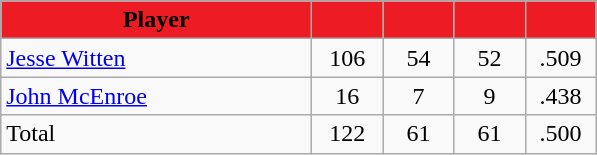<table class="wikitable" style="text-align:center">
<tr>
<th style="background:#ED1C24; color:black" width="200px">Player</th>
<th style="background:#ED1C24; color:black" width="40px"></th>
<th style="background:#ED1C24; color:black" width="40px"></th>
<th style="background:#ED1C24; color:black" width="40px"></th>
<th style="background:#ED1C24; color:black" width="40px"></th>
</tr>
<tr>
<td style="text-align:left"><a href='#'>Jesse Witten</a></td>
<td>106</td>
<td>54</td>
<td>52</td>
<td>.509</td>
</tr>
<tr>
<td style="text-align:left"><a href='#'>John McEnroe</a></td>
<td>16</td>
<td>7</td>
<td>9</td>
<td>.438</td>
</tr>
<tr>
<td style="text-align:left">Total</td>
<td>122</td>
<td>61</td>
<td>61</td>
<td>.500</td>
</tr>
</table>
